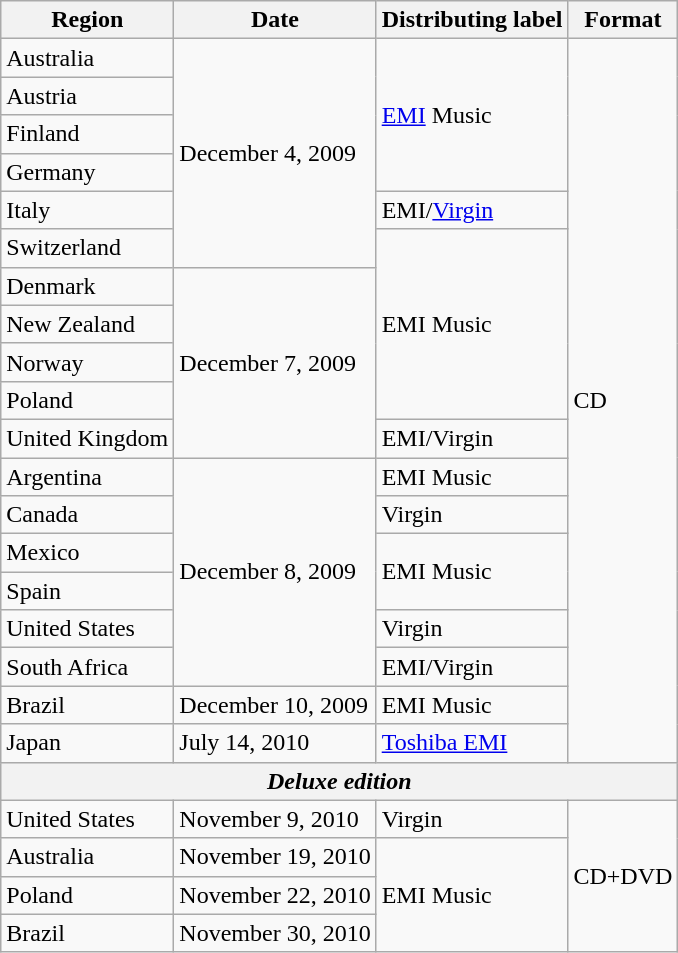<table class="wikitable">
<tr>
<th scope="col">Region</th>
<th scope="col">Date</th>
<th scope="col">Distributing label</th>
<th scope="col">Format</th>
</tr>
<tr>
<td>Australia</td>
<td rowspan="6">December 4, 2009</td>
<td rowspan="4"><a href='#'>EMI</a> Music</td>
<td rowspan="19">CD</td>
</tr>
<tr>
<td>Austria</td>
</tr>
<tr>
<td>Finland</td>
</tr>
<tr>
<td>Germany</td>
</tr>
<tr>
<td>Italy</td>
<td>EMI/<a href='#'>Virgin</a></td>
</tr>
<tr>
<td>Switzerland</td>
<td rowspan="5">EMI Music</td>
</tr>
<tr>
<td>Denmark</td>
<td rowspan="5">December 7, 2009</td>
</tr>
<tr>
<td>New Zealand</td>
</tr>
<tr>
<td>Norway</td>
</tr>
<tr>
<td>Poland</td>
</tr>
<tr>
<td>United Kingdom</td>
<td>EMI/Virgin</td>
</tr>
<tr>
<td>Argentina</td>
<td rowspan="6">December 8, 2009</td>
<td>EMI Music</td>
</tr>
<tr>
<td>Canada</td>
<td>Virgin</td>
</tr>
<tr>
<td>Mexico</td>
<td rowspan="2">EMI Music</td>
</tr>
<tr>
<td>Spain</td>
</tr>
<tr>
<td>United States</td>
<td>Virgin</td>
</tr>
<tr>
<td>South Africa</td>
<td>EMI/Virgin</td>
</tr>
<tr>
<td>Brazil</td>
<td>December 10, 2009</td>
<td>EMI Music</td>
</tr>
<tr>
<td>Japan</td>
<td>July 14, 2010</td>
<td><a href='#'>Toshiba EMI</a></td>
</tr>
<tr>
<th colspan="4"><em>Deluxe edition</em></th>
</tr>
<tr>
<td>United States</td>
<td>November 9, 2010</td>
<td>Virgin</td>
<td rowspan="4">CD+DVD</td>
</tr>
<tr>
<td>Australia</td>
<td>November 19, 2010</td>
<td rowspan="3">EMI Music</td>
</tr>
<tr>
<td>Poland</td>
<td>November 22, 2010</td>
</tr>
<tr>
<td>Brazil</td>
<td>November 30, 2010</td>
</tr>
</table>
